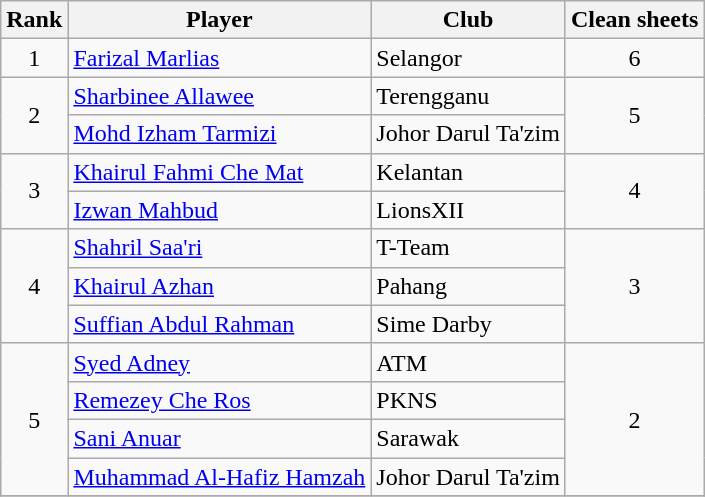<table class="wikitable" style="text-align:center">
<tr>
<th>Rank</th>
<th>Player</th>
<th>Club</th>
<th>Clean sheets</th>
</tr>
<tr>
<td rowspan="1">1</td>
<td align="left"> <a href='#'>Farizal Marlias</a></td>
<td align="left">Selangor</td>
<td>6</td>
</tr>
<tr>
<td rowspan="2">2</td>
<td align="left"> <a href='#'>Sharbinee Allawee</a></td>
<td align="left">Terengganu</td>
<td rowspan="2">5</td>
</tr>
<tr>
<td align="left"> <a href='#'>Mohd Izham Tarmizi</a></td>
<td align="left">Johor Darul Ta'zim</td>
</tr>
<tr>
<td rowspan="2">3</td>
<td align="left"> <a href='#'>Khairul Fahmi Che Mat</a></td>
<td align="left">Kelantan</td>
<td rowspan="2">4</td>
</tr>
<tr>
<td align="left"> <a href='#'>Izwan Mahbud</a></td>
<td align="left">LionsXII</td>
</tr>
<tr>
<td rowspan="3">4</td>
<td align="left"> <a href='#'>Shahril Saa'ri</a></td>
<td align="left">T-Team</td>
<td rowspan="3">3</td>
</tr>
<tr>
<td align="left"> <a href='#'>Khairul Azhan</a></td>
<td align="left">Pahang</td>
</tr>
<tr>
<td align="left"> <a href='#'>Suffian Abdul Rahman</a></td>
<td align="left">Sime Darby</td>
</tr>
<tr>
<td rowspan="4">5</td>
<td align="left"> <a href='#'>Syed Adney</a></td>
<td align="left">ATM</td>
<td rowspan="4">2</td>
</tr>
<tr>
<td align="left"> <a href='#'>Remezey Che Ros</a></td>
<td align="left">PKNS</td>
</tr>
<tr>
<td align="left"> <a href='#'>Sani Anuar</a></td>
<td align="left">Sarawak</td>
</tr>
<tr>
<td align="left"> <a href='#'>Muhammad Al-Hafiz Hamzah</a></td>
<td align="left">Johor Darul Ta'zim</td>
</tr>
<tr>
</tr>
</table>
